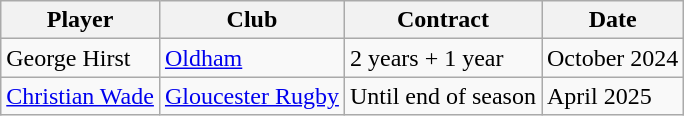<table class="wikitable">
<tr>
<th>Player</th>
<th>Club</th>
<th>Contract</th>
<th>Date</th>
</tr>
<tr>
<td> George Hirst</td>
<td> <a href='#'>Oldham</a></td>
<td>2 years + 1 year</td>
<td>October 2024</td>
</tr>
<tr>
<td> <a href='#'>Christian Wade</a></td>
<td><a href='#'>Gloucester Rugby</a></td>
<td>Until end of season</td>
<td>April 2025</td>
</tr>
</table>
